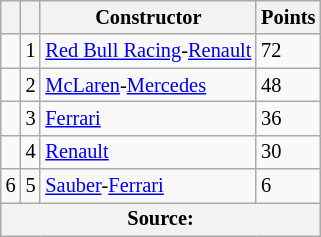<table class="wikitable" style="font-size: 85%;">
<tr>
<th></th>
<th></th>
<th>Constructor</th>
<th>Points</th>
</tr>
<tr>
<td align="left"></td>
<td style="text-align:center;">1</td>
<td> <a href='#'>Red Bull Racing</a>-<a href='#'>Renault</a></td>
<td style="text-align:left;">72</td>
</tr>
<tr>
<td align="left"></td>
<td style="text-align:center;">2</td>
<td> <a href='#'>McLaren</a>-<a href='#'>Mercedes</a></td>
<td style="text-align:left;">48</td>
</tr>
<tr>
<td align="left"></td>
<td style="text-align:center;">3</td>
<td> <a href='#'>Ferrari</a></td>
<td style="text-align:left;">36</td>
</tr>
<tr>
<td align="left"></td>
<td style="text-align:center;">4</td>
<td> <a href='#'>Renault</a></td>
<td style="text-align:left;">30</td>
</tr>
<tr>
<td align="left"> 6</td>
<td style="text-align:center;">5</td>
<td> <a href='#'>Sauber</a>-<a href='#'>Ferrari</a></td>
<td style="text-align:left;">6</td>
</tr>
<tr>
<th colspan=4>Source: </th>
</tr>
</table>
